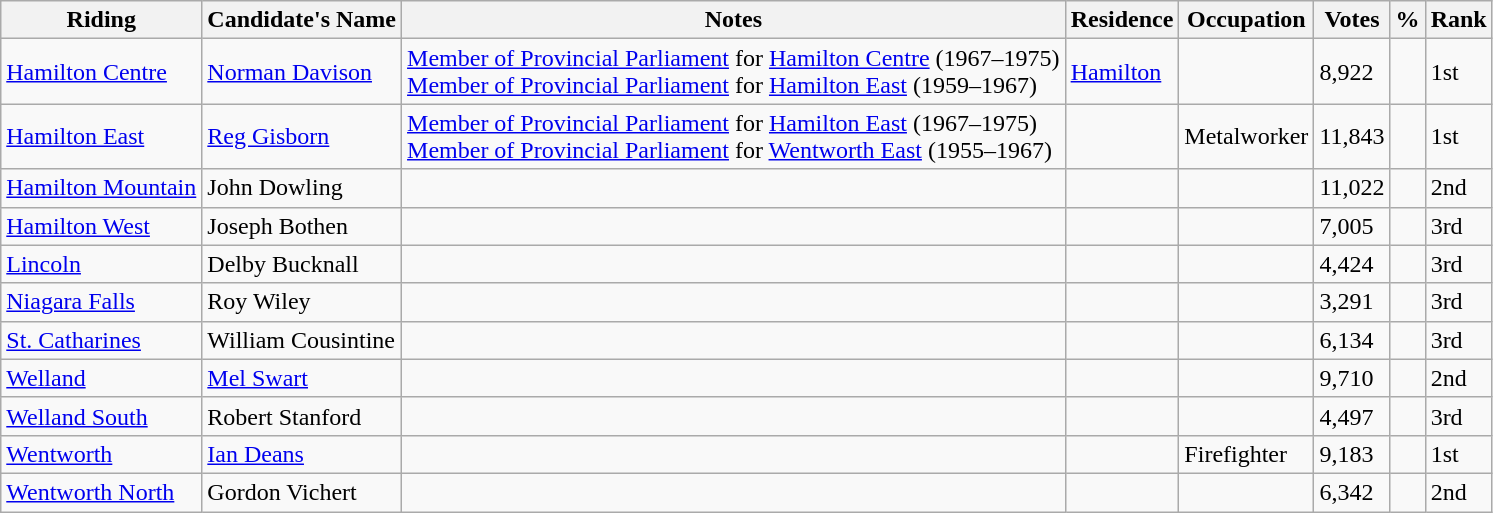<table class="wikitable sortable">
<tr>
<th>Riding<br></th>
<th>Candidate's Name</th>
<th>Notes</th>
<th>Residence</th>
<th>Occupation</th>
<th>Votes</th>
<th>%</th>
<th>Rank</th>
</tr>
<tr>
<td><a href='#'>Hamilton Centre</a></td>
<td><a href='#'>Norman Davison</a></td>
<td><a href='#'>Member of Provincial Parliament</a> for <a href='#'>Hamilton Centre</a> (1967–1975) <br> <a href='#'>Member of Provincial Parliament</a> for <a href='#'>Hamilton East</a> (1959–1967)</td>
<td><a href='#'>Hamilton</a></td>
<td></td>
<td>8,922</td>
<td></td>
<td>1st</td>
</tr>
<tr>
<td><a href='#'>Hamilton East</a></td>
<td><a href='#'>Reg Gisborn</a></td>
<td><a href='#'>Member of Provincial Parliament</a> for <a href='#'>Hamilton East</a> (1967–1975) <br> <a href='#'>Member of Provincial Parliament</a> for <a href='#'>Wentworth East</a> (1955–1967)</td>
<td></td>
<td>Metalworker</td>
<td>11,843</td>
<td></td>
<td>1st</td>
</tr>
<tr>
<td><a href='#'>Hamilton Mountain</a></td>
<td>John Dowling</td>
<td></td>
<td></td>
<td></td>
<td>11,022</td>
<td></td>
<td>2nd</td>
</tr>
<tr>
<td><a href='#'>Hamilton West</a></td>
<td>Joseph Bothen</td>
<td></td>
<td></td>
<td></td>
<td>7,005</td>
<td></td>
<td>3rd</td>
</tr>
<tr>
<td><a href='#'>Lincoln</a></td>
<td>Delby Bucknall</td>
<td></td>
<td></td>
<td></td>
<td>4,424</td>
<td></td>
<td>3rd</td>
</tr>
<tr>
<td><a href='#'>Niagara Falls</a></td>
<td>Roy Wiley</td>
<td></td>
<td></td>
<td></td>
<td>3,291</td>
<td></td>
<td>3rd</td>
</tr>
<tr>
<td><a href='#'>St. Catharines</a></td>
<td>William Cousintine</td>
<td></td>
<td></td>
<td></td>
<td>6,134</td>
<td></td>
<td>3rd</td>
</tr>
<tr>
<td><a href='#'>Welland</a></td>
<td><a href='#'>Mel Swart</a></td>
<td></td>
<td></td>
<td></td>
<td>9,710</td>
<td></td>
<td>2nd</td>
</tr>
<tr>
<td><a href='#'>Welland South</a></td>
<td>Robert Stanford</td>
<td></td>
<td></td>
<td></td>
<td>4,497</td>
<td></td>
<td>3rd</td>
</tr>
<tr>
<td><a href='#'>Wentworth</a></td>
<td><a href='#'>Ian Deans</a></td>
<td></td>
<td></td>
<td>Firefighter</td>
<td>9,183</td>
<td></td>
<td>1st</td>
</tr>
<tr>
<td><a href='#'>Wentworth North</a></td>
<td>Gordon Vichert</td>
<td></td>
<td></td>
<td></td>
<td>6,342</td>
<td></td>
<td>2nd</td>
</tr>
</table>
